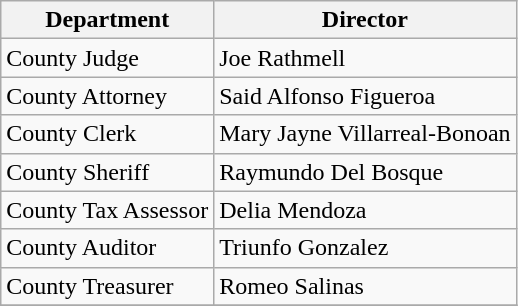<table class="wikitable" border="1">
<tr>
<th>Department</th>
<th>Director</th>
</tr>
<tr>
<td>County Judge</td>
<td>Joe Rathmell</td>
</tr>
<tr>
<td>County Attorney</td>
<td>Said Alfonso Figueroa</td>
</tr>
<tr>
<td>County Clerk</td>
<td>Mary Jayne Villarreal-Bonoan</td>
</tr>
<tr>
<td>County Sheriff</td>
<td>Raymundo Del Bosque</td>
</tr>
<tr>
<td>County Tax Assessor</td>
<td>Delia Mendoza</td>
</tr>
<tr>
<td>County Auditor</td>
<td>Triunfo Gonzalez</td>
</tr>
<tr>
<td>County Treasurer</td>
<td>Romeo Salinas</td>
</tr>
<tr>
</tr>
</table>
